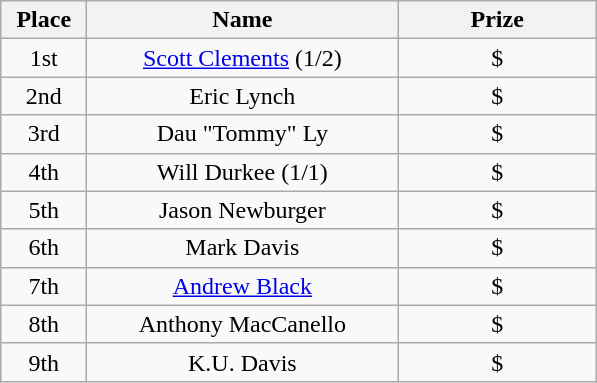<table class="wikitable" style="text-align:center">
<tr>
<th width="50">Place</th>
<th width="200">Name</th>
<th width="125">Prize</th>
</tr>
<tr>
<td>1st</td>
<td><a href='#'>Scott Clements</a> (1/2)</td>
<td>$</td>
</tr>
<tr>
<td>2nd</td>
<td>Eric Lynch</td>
<td>$</td>
</tr>
<tr>
<td>3rd</td>
<td>Dau "Tommy" Ly</td>
<td>$</td>
</tr>
<tr>
<td>4th</td>
<td>Will Durkee (1/1)</td>
<td>$</td>
</tr>
<tr>
<td>5th</td>
<td>Jason Newburger</td>
<td>$</td>
</tr>
<tr>
<td>6th</td>
<td>Mark Davis</td>
<td>$</td>
</tr>
<tr>
<td>7th</td>
<td><a href='#'>Andrew Black</a></td>
<td>$</td>
</tr>
<tr>
<td>8th</td>
<td>Anthony  MacCanello</td>
<td>$</td>
</tr>
<tr>
<td>9th</td>
<td>K.U. Davis</td>
<td>$</td>
</tr>
</table>
